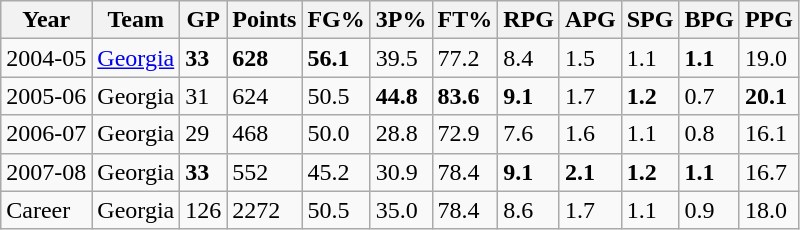<table class="wikitable">
<tr>
<th>Year</th>
<th>Team</th>
<th>GP</th>
<th>Points</th>
<th>FG%</th>
<th>3P%</th>
<th>FT%</th>
<th>RPG</th>
<th>APG</th>
<th>SPG</th>
<th>BPG</th>
<th>PPG</th>
</tr>
<tr>
<td>2004-05</td>
<td><a href='#'>Georgia</a></td>
<td><strong>33</strong></td>
<td><strong>628</strong></td>
<td><strong>56.1</strong></td>
<td>39.5</td>
<td>77.2</td>
<td>8.4</td>
<td>1.5</td>
<td>1.1</td>
<td><strong>1.1</strong></td>
<td>19.0</td>
</tr>
<tr>
<td>2005-06</td>
<td>Georgia</td>
<td>31</td>
<td>624</td>
<td>50.5</td>
<td><strong>44.8</strong></td>
<td><strong>83.6</strong></td>
<td><strong>9.1</strong></td>
<td>1.7</td>
<td><strong>1.2</strong></td>
<td>0.7</td>
<td><strong>20.1</strong></td>
</tr>
<tr>
<td>2006-07</td>
<td>Georgia</td>
<td>29</td>
<td>468</td>
<td>50.0</td>
<td>28.8</td>
<td>72.9</td>
<td>7.6</td>
<td>1.6</td>
<td>1.1</td>
<td>0.8</td>
<td>16.1</td>
</tr>
<tr>
<td>2007-08</td>
<td>Georgia</td>
<td><strong>33</strong></td>
<td>552</td>
<td>45.2</td>
<td>30.9</td>
<td>78.4</td>
<td><strong>9.1</strong></td>
<td><strong>2.1</strong></td>
<td><strong>1.2</strong></td>
<td><strong>1.1</strong></td>
<td>16.7</td>
</tr>
<tr>
<td>Career</td>
<td>Georgia</td>
<td>126</td>
<td>2272</td>
<td>50.5</td>
<td>35.0</td>
<td>78.4</td>
<td>8.6</td>
<td>1.7</td>
<td>1.1</td>
<td>0.9</td>
<td>18.0</td>
</tr>
</table>
